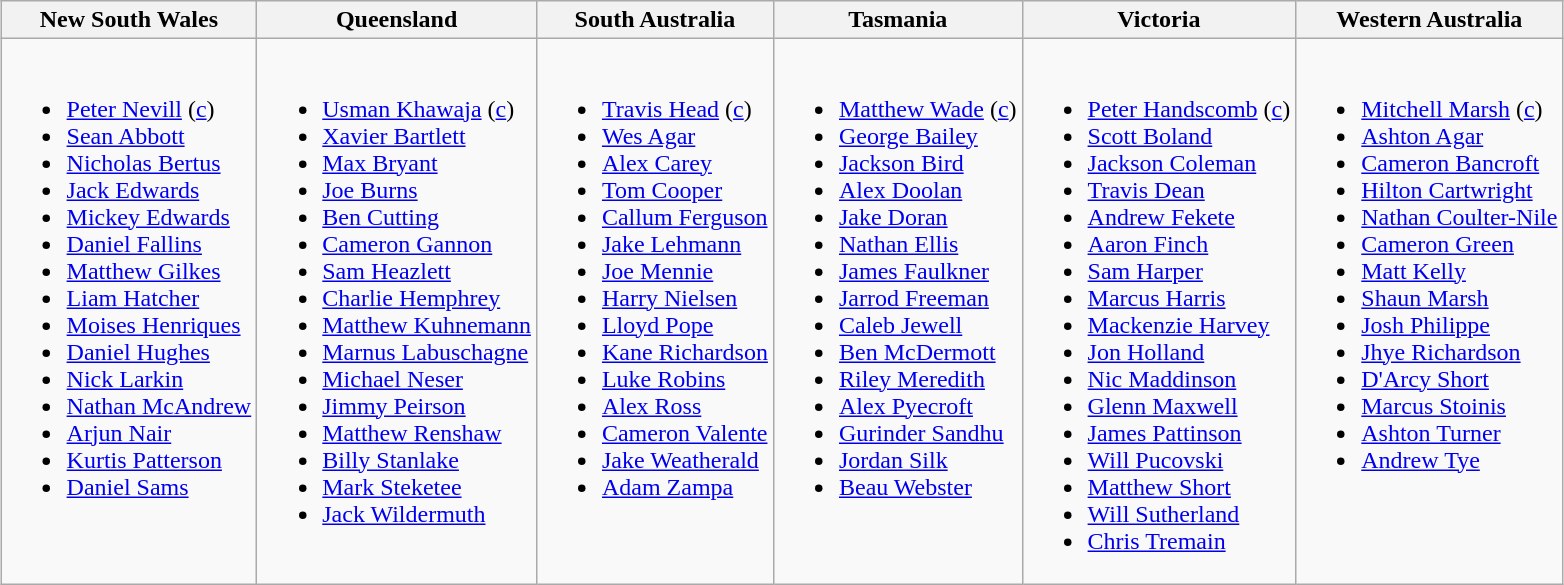<table class="wikitable" style="text-align:left; margin:auto">
<tr>
<th style="width=20%;">New South Wales</th>
<th style="width=20%;">Queensland</th>
<th style="width=20%;">South Australia</th>
<th style="width=20%;">Tasmania</th>
<th style="width=20%;">Victoria</th>
<th style="width=20%;">Western Australia</th>
</tr>
<tr style="vertical-align:top">
<td><br><ul><li><a href='#'>Peter Nevill</a> (<a href='#'>c</a>)</li><li><a href='#'>Sean Abbott</a></li><li><a href='#'>Nicholas Bertus</a></li><li><a href='#'>Jack Edwards</a></li><li><a href='#'>Mickey Edwards</a></li><li><a href='#'>Daniel Fallins</a></li><li><a href='#'>Matthew Gilkes</a></li><li><a href='#'>Liam Hatcher</a></li><li><a href='#'>Moises Henriques</a></li><li><a href='#'>Daniel Hughes</a></li><li><a href='#'>Nick Larkin</a></li><li><a href='#'>Nathan McAndrew</a></li><li><a href='#'>Arjun Nair</a></li><li><a href='#'>Kurtis Patterson</a></li><li><a href='#'>Daniel Sams</a></li></ul></td>
<td><br><ul><li><a href='#'>Usman Khawaja</a> (<a href='#'>c</a>)</li><li><a href='#'>Xavier Bartlett</a></li><li><a href='#'>Max Bryant</a></li><li><a href='#'>Joe Burns</a></li><li><a href='#'>Ben Cutting</a></li><li><a href='#'>Cameron Gannon</a></li><li><a href='#'>Sam Heazlett</a></li><li><a href='#'>Charlie Hemphrey</a></li><li><a href='#'>Matthew Kuhnemann</a></li><li><a href='#'>Marnus Labuschagne</a></li><li><a href='#'>Michael Neser</a></li><li><a href='#'>Jimmy Peirson</a></li><li><a href='#'>Matthew Renshaw</a></li><li><a href='#'>Billy Stanlake</a></li><li><a href='#'>Mark Steketee</a></li><li><a href='#'>Jack Wildermuth</a></li></ul></td>
<td><br><ul><li><a href='#'>Travis Head</a> (<a href='#'>c</a>)</li><li><a href='#'>Wes Agar</a></li><li><a href='#'>Alex Carey</a></li><li><a href='#'>Tom Cooper</a></li><li><a href='#'>Callum Ferguson</a></li><li><a href='#'>Jake Lehmann</a></li><li><a href='#'>Joe Mennie</a></li><li><a href='#'>Harry Nielsen</a></li><li><a href='#'>Lloyd Pope</a></li><li><a href='#'>Kane Richardson</a></li><li><a href='#'>Luke Robins</a></li><li><a href='#'>Alex Ross</a></li><li><a href='#'>Cameron Valente</a></li><li><a href='#'>Jake Weatherald</a></li><li><a href='#'>Adam Zampa</a></li></ul></td>
<td><br><ul><li><a href='#'>Matthew Wade</a> (<a href='#'>c</a>)</li><li><a href='#'>George Bailey</a></li><li><a href='#'>Jackson Bird</a></li><li><a href='#'>Alex Doolan</a></li><li><a href='#'>Jake Doran</a></li><li><a href='#'>Nathan Ellis</a></li><li><a href='#'>James Faulkner</a></li><li><a href='#'>Jarrod Freeman</a></li><li><a href='#'>Caleb Jewell</a></li><li><a href='#'>Ben McDermott</a></li><li><a href='#'>Riley Meredith</a></li><li><a href='#'>Alex Pyecroft</a></li><li><a href='#'>Gurinder Sandhu</a></li><li><a href='#'>Jordan Silk</a></li><li><a href='#'>Beau Webster</a></li></ul></td>
<td><br><ul><li><a href='#'>Peter Handscomb</a> (<a href='#'>c</a>)</li><li><a href='#'>Scott Boland</a></li><li><a href='#'>Jackson Coleman</a></li><li><a href='#'>Travis Dean</a></li><li><a href='#'>Andrew Fekete</a></li><li><a href='#'>Aaron Finch</a></li><li><a href='#'>Sam Harper</a></li><li><a href='#'>Marcus Harris</a></li><li><a href='#'>Mackenzie Harvey</a></li><li><a href='#'>Jon Holland</a></li><li><a href='#'>Nic Maddinson</a></li><li><a href='#'>Glenn Maxwell</a></li><li><a href='#'>James Pattinson</a></li><li><a href='#'>Will Pucovski</a></li><li><a href='#'>Matthew Short</a></li><li><a href='#'>Will Sutherland</a></li><li><a href='#'>Chris Tremain</a></li></ul></td>
<td><br><ul><li><a href='#'>Mitchell Marsh</a> (<a href='#'>c</a>)</li><li><a href='#'>Ashton Agar</a></li><li><a href='#'>Cameron Bancroft</a></li><li><a href='#'>Hilton Cartwright</a></li><li><a href='#'>Nathan Coulter-Nile</a></li><li><a href='#'>Cameron Green</a></li><li><a href='#'> Matt Kelly</a></li><li><a href='#'>Shaun Marsh</a></li><li><a href='#'>Josh Philippe</a></li><li><a href='#'>Jhye Richardson</a></li><li><a href='#'>D'Arcy Short</a></li><li><a href='#'>Marcus Stoinis</a></li><li><a href='#'>Ashton Turner</a></li><li><a href='#'>Andrew Tye</a></li></ul></td>
</tr>
</table>
